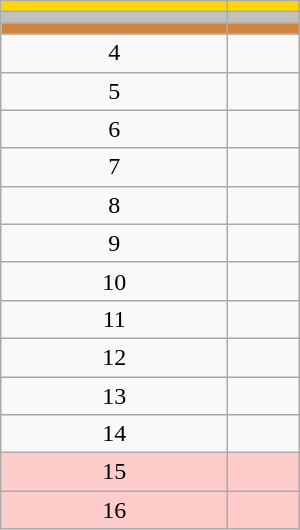<table class="wikitable" style="width:200px;">
<tr style="background:gold;">
<td align=center></td>
<td></td>
</tr>
<tr style="background:silver;">
<td align=center></td>
<td></td>
</tr>
<tr style="background:peru;">
<td align=center></td>
<td></td>
</tr>
<tr>
<td align=center>4</td>
<td></td>
</tr>
<tr>
<td align=center>5</td>
<td></td>
</tr>
<tr>
<td align=center>6</td>
<td></td>
</tr>
<tr>
<td align=center>7</td>
<td></td>
</tr>
<tr>
<td align=center>8</td>
<td></td>
</tr>
<tr>
<td align=center>9</td>
<td></td>
</tr>
<tr>
<td align=center>10</td>
<td></td>
</tr>
<tr>
<td align=center>11</td>
<td></td>
</tr>
<tr>
<td align=center>12</td>
<td></td>
</tr>
<tr>
<td align=center>13</td>
<td></td>
</tr>
<tr>
<td align=center>14</td>
<td></td>
</tr>
<tr style="background:#fcc;">
<td align=center>15</td>
<td></td>
</tr>
<tr style="background:#fcc;">
<td align=center>16</td>
<td></td>
</tr>
</table>
